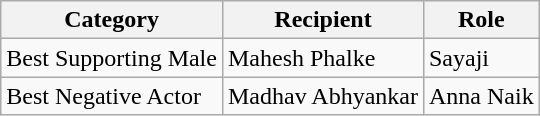<table class="wikitable">
<tr>
<th>Category</th>
<th>Recipient</th>
<th>Role</th>
</tr>
<tr>
<td>Best Supporting Male</td>
<td>Mahesh Phalke</td>
<td>Sayaji</td>
</tr>
<tr>
<td>Best Negative Actor</td>
<td>Madhav Abhyankar</td>
<td>Anna Naik</td>
</tr>
</table>
